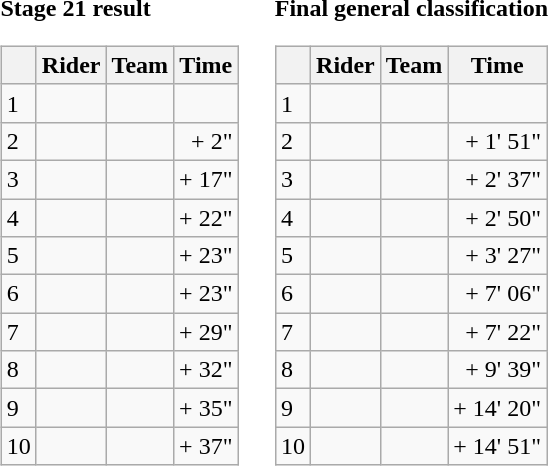<table>
<tr>
<td><strong>Stage 21 result</strong><br><table class="wikitable">
<tr>
<th></th>
<th>Rider</th>
<th>Team</th>
<th>Time</th>
</tr>
<tr>
<td>1</td>
<td></td>
<td></td>
<td align="right"></td>
</tr>
<tr>
<td>2</td>
<td></td>
<td></td>
<td align="right">+ 2"</td>
</tr>
<tr>
<td>3</td>
<td></td>
<td></td>
<td align="right">+ 17"</td>
</tr>
<tr>
<td>4</td>
<td> </td>
<td></td>
<td align="right">+ 22"</td>
</tr>
<tr>
<td>5</td>
<td></td>
<td></td>
<td align="right">+ 23"</td>
</tr>
<tr>
<td>6</td>
<td></td>
<td></td>
<td align="right">+ 23"</td>
</tr>
<tr>
<td>7</td>
<td></td>
<td></td>
<td align="right">+ 29"</td>
</tr>
<tr>
<td>8</td>
<td></td>
<td></td>
<td align="right">+ 32"</td>
</tr>
<tr>
<td>9</td>
<td></td>
<td></td>
<td align="right">+ 35"</td>
</tr>
<tr>
<td>10</td>
<td></td>
<td></td>
<td align="right">+ 37"</td>
</tr>
</table>
</td>
<td></td>
<td><strong>Final general classification</strong><br><table class="wikitable">
<tr>
<th></th>
<th>Rider</th>
<th>Team</th>
<th>Time</th>
</tr>
<tr>
<td>1</td>
<td> </td>
<td></td>
<td align="right"></td>
</tr>
<tr>
<td>2</td>
<td></td>
<td></td>
<td align="right">+ 1' 51"</td>
</tr>
<tr>
<td>3</td>
<td></td>
<td></td>
<td align="right">+ 2' 37"</td>
</tr>
<tr>
<td>4</td>
<td></td>
<td></td>
<td align="right">+ 2' 50"</td>
</tr>
<tr>
<td>5</td>
<td> </td>
<td></td>
<td align="right">+ 3' 27"</td>
</tr>
<tr>
<td>6</td>
<td></td>
<td></td>
<td align="right">+ 7' 06"</td>
</tr>
<tr>
<td>7</td>
<td> </td>
<td></td>
<td align="right">+ 7' 22"</td>
</tr>
<tr>
<td>8</td>
<td></td>
<td></td>
<td align="right">+ 9' 39"</td>
</tr>
<tr>
<td>9</td>
<td></td>
<td></td>
<td align="right">+ 14' 20"</td>
</tr>
<tr>
<td>10</td>
<td></td>
<td></td>
<td align="right">+ 14' 51"</td>
</tr>
</table>
</td>
</tr>
</table>
